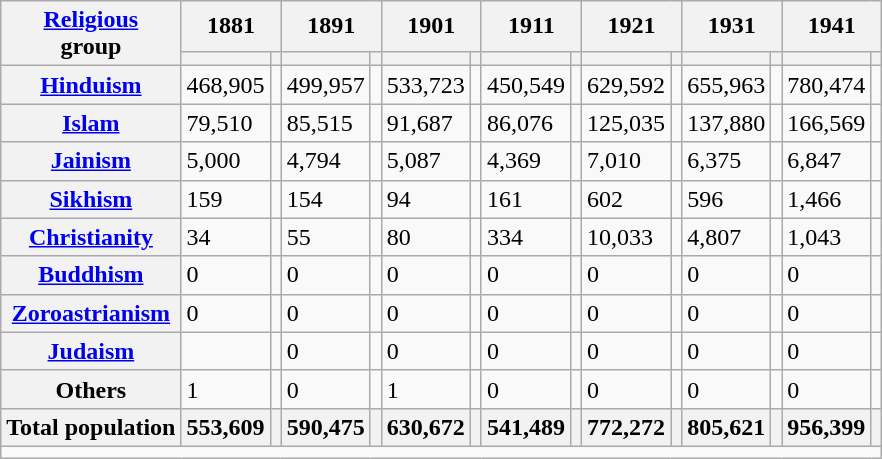<table class="wikitable sortable">
<tr>
<th rowspan="2"><a href='#'>Religious</a><br>group</th>
<th colspan="2">1881</th>
<th colspan="2">1891</th>
<th colspan="2">1901</th>
<th colspan="2">1911</th>
<th colspan="2">1921</th>
<th colspan="2">1931</th>
<th colspan="2">1941</th>
</tr>
<tr>
<th><a href='#'></a></th>
<th></th>
<th></th>
<th></th>
<th></th>
<th></th>
<th></th>
<th></th>
<th></th>
<th></th>
<th></th>
<th></th>
<th></th>
<th></th>
</tr>
<tr>
<th><a href='#'>Hinduism</a> </th>
<td>468,905</td>
<td></td>
<td>499,957</td>
<td></td>
<td>533,723</td>
<td></td>
<td>450,549</td>
<td></td>
<td>629,592</td>
<td></td>
<td>655,963</td>
<td></td>
<td>780,474</td>
<td></td>
</tr>
<tr>
<th><a href='#'>Islam</a> </th>
<td>79,510</td>
<td></td>
<td>85,515</td>
<td></td>
<td>91,687</td>
<td></td>
<td>86,076</td>
<td></td>
<td>125,035</td>
<td></td>
<td>137,880</td>
<td></td>
<td>166,569</td>
<td></td>
</tr>
<tr>
<th><a href='#'>Jainism</a> </th>
<td>5,000</td>
<td></td>
<td>4,794</td>
<td></td>
<td>5,087</td>
<td></td>
<td>4,369</td>
<td></td>
<td>7,010</td>
<td></td>
<td>6,375</td>
<td></td>
<td>6,847</td>
<td></td>
</tr>
<tr>
<th><a href='#'>Sikhism</a> </th>
<td>159</td>
<td></td>
<td>154</td>
<td></td>
<td>94</td>
<td></td>
<td>161</td>
<td></td>
<td>602</td>
<td></td>
<td>596</td>
<td></td>
<td>1,466</td>
<td></td>
</tr>
<tr>
<th><a href='#'>Christianity</a> </th>
<td>34</td>
<td></td>
<td>55</td>
<td></td>
<td>80</td>
<td></td>
<td>334</td>
<td></td>
<td>10,033</td>
<td></td>
<td>4,807</td>
<td></td>
<td>1,043</td>
<td></td>
</tr>
<tr>
<th><a href='#'>Buddhism</a> </th>
<td>0</td>
<td></td>
<td>0</td>
<td></td>
<td>0</td>
<td></td>
<td>0</td>
<td></td>
<td>0</td>
<td></td>
<td>0</td>
<td></td>
<td>0</td>
<td></td>
</tr>
<tr>
<th><a href='#'>Zoroastrianism</a> </th>
<td>0</td>
<td></td>
<td>0</td>
<td></td>
<td>0</td>
<td></td>
<td>0</td>
<td></td>
<td>0</td>
<td></td>
<td>0</td>
<td></td>
<td>0</td>
<td></td>
</tr>
<tr>
<th><a href='#'>Judaism</a> </th>
<td></td>
<td></td>
<td>0</td>
<td></td>
<td>0</td>
<td></td>
<td>0</td>
<td></td>
<td>0</td>
<td></td>
<td>0</td>
<td></td>
<td>0</td>
<td></td>
</tr>
<tr>
<th>Others</th>
<td>1</td>
<td></td>
<td>0</td>
<td></td>
<td>1</td>
<td></td>
<td>0</td>
<td></td>
<td>0</td>
<td></td>
<td>0</td>
<td></td>
<td>0</td>
<td></td>
</tr>
<tr>
<th>Total population</th>
<th>553,609</th>
<th></th>
<th>590,475</th>
<th></th>
<th>630,672</th>
<th></th>
<th>541,489</th>
<th></th>
<th>772,272</th>
<th></th>
<th>805,621</th>
<th></th>
<th>956,399</th>
<th></th>
</tr>
<tr class="sortbottom">
<td colspan="15"></td>
</tr>
</table>
